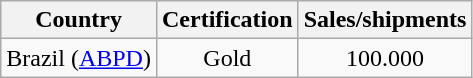<table class="wikitable">
<tr>
<th align="left">Country</th>
<th align="left">Certification</th>
<th align="left">Sales/shipments</th>
</tr>
<tr>
<td align="left">Brazil (<a href='#'>ABPD</a>)</td>
<td style="text-align:center;">Gold</td>
<td style="text-align:center;">100.000</td>
</tr>
</table>
